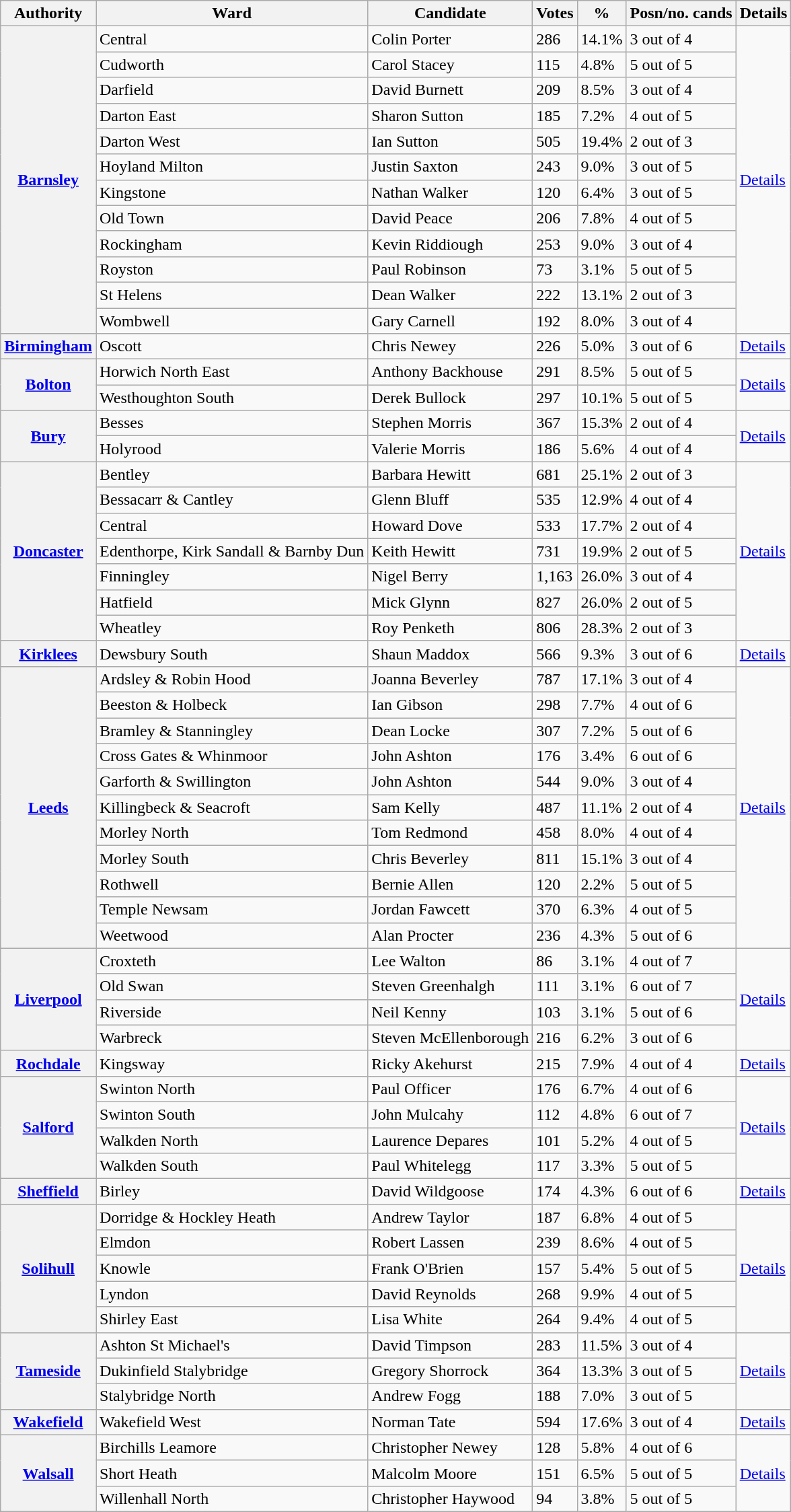<table class="wikitable">
<tr>
<th>Authority</th>
<th>Ward</th>
<th>Candidate</th>
<th>Votes</th>
<th>%</th>
<th>Posn/no. cands</th>
<th>Details</th>
</tr>
<tr>
<th rowspan=12><a href='#'>Barnsley</a></th>
<td>Central</td>
<td>Colin Porter</td>
<td>286</td>
<td>14.1%</td>
<td>3 out of 4</td>
<td rowspan=12><a href='#'>Details</a></td>
</tr>
<tr>
<td>Cudworth</td>
<td>Carol Stacey</td>
<td>115</td>
<td>4.8%</td>
<td>5 out of 5</td>
</tr>
<tr>
<td>Darfield</td>
<td>David Burnett</td>
<td>209</td>
<td>8.5%</td>
<td>3 out of 4</td>
</tr>
<tr>
<td>Darton East</td>
<td>Sharon Sutton</td>
<td>185</td>
<td>7.2%</td>
<td>4 out of 5</td>
</tr>
<tr>
<td>Darton West</td>
<td>Ian Sutton</td>
<td>505</td>
<td>19.4%</td>
<td>2 out of 3</td>
</tr>
<tr>
<td>Hoyland Milton</td>
<td>Justin Saxton</td>
<td>243</td>
<td>9.0%</td>
<td>3 out of 5</td>
</tr>
<tr>
<td>Kingstone</td>
<td>Nathan Walker</td>
<td>120</td>
<td>6.4%</td>
<td>3 out of 5</td>
</tr>
<tr>
<td>Old Town</td>
<td>David Peace</td>
<td>206</td>
<td>7.8%</td>
<td>4 out of 5</td>
</tr>
<tr>
<td>Rockingham</td>
<td>Kevin Riddiough</td>
<td>253</td>
<td>9.0%</td>
<td>3 out of 4</td>
</tr>
<tr>
<td>Royston</td>
<td>Paul Robinson</td>
<td>73</td>
<td>3.1%</td>
<td>5 out of 5</td>
</tr>
<tr>
<td>St Helens</td>
<td>Dean Walker</td>
<td>222</td>
<td>13.1%</td>
<td>2 out of 3</td>
</tr>
<tr>
<td>Wombwell</td>
<td>Gary Carnell</td>
<td>192</td>
<td>8.0%</td>
<td>3 out of 4</td>
</tr>
<tr>
<th><a href='#'>Birmingham</a></th>
<td>Oscott</td>
<td>Chris Newey</td>
<td>226</td>
<td>5.0%</td>
<td>3 out of 6</td>
<td><a href='#'>Details</a></td>
</tr>
<tr>
<th rowspan=2><a href='#'>Bolton</a></th>
<td>Horwich North East</td>
<td>Anthony Backhouse</td>
<td>291</td>
<td>8.5%</td>
<td>5 out of 5</td>
<td rowspan=2><a href='#'>Details</a></td>
</tr>
<tr>
<td>Westhoughton South</td>
<td>Derek Bullock</td>
<td>297</td>
<td>10.1%</td>
<td>5 out of 5</td>
</tr>
<tr>
<th rowspan=2><a href='#'>Bury</a></th>
<td>Besses</td>
<td>Stephen Morris</td>
<td>367</td>
<td>15.3%</td>
<td>2 out of 4</td>
<td rowspan=2><a href='#'>Details</a></td>
</tr>
<tr>
<td>Holyrood</td>
<td>Valerie Morris</td>
<td>186</td>
<td>5.6%</td>
<td>4 out of 4</td>
</tr>
<tr>
<th rowspan=7><a href='#'>Doncaster</a></th>
<td>Bentley</td>
<td>Barbara Hewitt</td>
<td>681</td>
<td>25.1%</td>
<td>2 out of 3</td>
<td rowspan=7><a href='#'>Details</a></td>
</tr>
<tr>
<td>Bessacarr & Cantley</td>
<td>Glenn Bluff</td>
<td>535</td>
<td>12.9%</td>
<td>4 out of 4</td>
</tr>
<tr>
<td>Central</td>
<td>Howard Dove</td>
<td>533</td>
<td>17.7%</td>
<td>2 out of 4</td>
</tr>
<tr>
<td>Edenthorpe, Kirk Sandall & Barnby Dun</td>
<td>Keith Hewitt</td>
<td>731</td>
<td>19.9%</td>
<td>2 out of 5</td>
</tr>
<tr>
<td>Finningley</td>
<td>Nigel Berry</td>
<td>1,163</td>
<td>26.0%</td>
<td>3 out of 4</td>
</tr>
<tr>
<td>Hatfield</td>
<td>Mick Glynn</td>
<td>827</td>
<td>26.0%</td>
<td>2 out of 5</td>
</tr>
<tr>
<td>Wheatley</td>
<td>Roy Penketh</td>
<td>806</td>
<td>28.3%</td>
<td>2 out of 3</td>
</tr>
<tr>
<th><a href='#'>Kirklees</a></th>
<td>Dewsbury South</td>
<td>Shaun Maddox</td>
<td>566</td>
<td>9.3%</td>
<td>3 out of 6</td>
<td><a href='#'>Details</a></td>
</tr>
<tr>
<th rowspan=11><a href='#'>Leeds</a></th>
<td>Ardsley & Robin Hood</td>
<td>Joanna Beverley</td>
<td>787</td>
<td>17.1%</td>
<td>3 out of 4</td>
<td rowspan=11><a href='#'>Details</a></td>
</tr>
<tr>
<td>Beeston & Holbeck</td>
<td>Ian Gibson</td>
<td>298</td>
<td>7.7%</td>
<td>4 out of 6</td>
</tr>
<tr>
<td>Bramley & Stanningley</td>
<td>Dean Locke</td>
<td>307</td>
<td>7.2%</td>
<td>5 out of 6</td>
</tr>
<tr>
<td>Cross Gates & Whinmoor</td>
<td>John Ashton</td>
<td>176</td>
<td>3.4%</td>
<td>6 out of 6</td>
</tr>
<tr>
<td>Garforth & Swillington</td>
<td>John Ashton</td>
<td>544</td>
<td>9.0%</td>
<td>3 out of 4</td>
</tr>
<tr>
<td>Killingbeck & Seacroft</td>
<td>Sam Kelly</td>
<td>487</td>
<td>11.1%</td>
<td>2 out of 4</td>
</tr>
<tr>
<td>Morley North</td>
<td>Tom Redmond</td>
<td>458</td>
<td>8.0%</td>
<td>4 out of 4</td>
</tr>
<tr>
<td>Morley South</td>
<td>Chris Beverley</td>
<td>811</td>
<td>15.1%</td>
<td>3 out of 4</td>
</tr>
<tr>
<td>Rothwell</td>
<td>Bernie Allen</td>
<td>120</td>
<td>2.2%</td>
<td>5 out of 5</td>
</tr>
<tr>
<td>Temple Newsam</td>
<td>Jordan Fawcett</td>
<td>370</td>
<td>6.3%</td>
<td>4 out of 5</td>
</tr>
<tr>
<td>Weetwood</td>
<td>Alan Procter</td>
<td>236</td>
<td>4.3%</td>
<td>5 out of 6</td>
</tr>
<tr>
<th rowspan=4><a href='#'>Liverpool</a></th>
<td>Croxteth</td>
<td>Lee Walton</td>
<td>86</td>
<td>3.1%</td>
<td>4 out of 7</td>
<td rowspan=4><a href='#'>Details</a></td>
</tr>
<tr>
<td>Old Swan</td>
<td>Steven Greenhalgh</td>
<td>111</td>
<td>3.1%</td>
<td>6 out of 7</td>
</tr>
<tr>
<td>Riverside</td>
<td>Neil Kenny</td>
<td>103</td>
<td>3.1%</td>
<td>5 out of 6</td>
</tr>
<tr>
<td>Warbreck</td>
<td>Steven McEllenborough</td>
<td>216</td>
<td>6.2%</td>
<td>3 out of 6</td>
</tr>
<tr>
<th><a href='#'>Rochdale</a></th>
<td>Kingsway</td>
<td>Ricky Akehurst</td>
<td>215</td>
<td>7.9%</td>
<td>4 out of 4</td>
<td><a href='#'>Details</a></td>
</tr>
<tr>
<th rowspan=4><a href='#'>Salford</a></th>
<td>Swinton North</td>
<td>Paul Officer</td>
<td>176</td>
<td>6.7%</td>
<td>4 out of 6</td>
<td rowspan=4><a href='#'>Details</a></td>
</tr>
<tr>
<td>Swinton South</td>
<td>John Mulcahy</td>
<td>112</td>
<td>4.8%</td>
<td>6 out of 7</td>
</tr>
<tr>
<td>Walkden North</td>
<td>Laurence Depares</td>
<td>101</td>
<td>5.2%</td>
<td>4 out of 5</td>
</tr>
<tr>
<td>Walkden South</td>
<td>Paul Whitelegg</td>
<td>117</td>
<td>3.3%</td>
<td>5 out of 5</td>
</tr>
<tr>
<th><a href='#'>Sheffield</a></th>
<td>Birley</td>
<td>David Wildgoose</td>
<td>174</td>
<td>4.3%</td>
<td>6 out of 6</td>
<td><a href='#'>Details</a></td>
</tr>
<tr>
<th rowspan=5><a href='#'>Solihull</a></th>
<td>Dorridge & Hockley Heath</td>
<td>Andrew Taylor</td>
<td>187</td>
<td>6.8%</td>
<td>4 out of 5</td>
<td rowspan=5><a href='#'>Details</a></td>
</tr>
<tr>
<td>Elmdon</td>
<td>Robert Lassen</td>
<td>239</td>
<td>8.6%</td>
<td>4 out of 5</td>
</tr>
<tr>
<td>Knowle</td>
<td>Frank O'Brien</td>
<td>157</td>
<td>5.4%</td>
<td>5 out of 5</td>
</tr>
<tr>
<td>Lyndon</td>
<td>David Reynolds</td>
<td>268</td>
<td>9.9%</td>
<td>4 out of 5</td>
</tr>
<tr>
<td>Shirley East</td>
<td>Lisa White</td>
<td>264</td>
<td>9.4%</td>
<td>4 out of 5</td>
</tr>
<tr>
<th rowspan=3><a href='#'>Tameside</a></th>
<td>Ashton St Michael's</td>
<td>David Timpson</td>
<td>283</td>
<td>11.5%</td>
<td>3 out of 4</td>
<td rowspan=3><a href='#'>Details</a></td>
</tr>
<tr>
<td>Dukinfield Stalybridge</td>
<td>Gregory Shorrock</td>
<td>364</td>
<td>13.3%</td>
<td>3 out of 5</td>
</tr>
<tr>
<td>Stalybridge North</td>
<td>Andrew Fogg</td>
<td>188</td>
<td>7.0%</td>
<td>3 out of 5</td>
</tr>
<tr>
<th><a href='#'>Wakefield</a></th>
<td>Wakefield West</td>
<td>Norman Tate</td>
<td>594</td>
<td>17.6%</td>
<td>3 out of 4</td>
<td><a href='#'>Details</a></td>
</tr>
<tr>
<th rowspan=3><a href='#'>Walsall</a></th>
<td>Birchills Leamore</td>
<td>Christopher Newey</td>
<td>128</td>
<td>5.8%</td>
<td>4 out of 6</td>
<td rowspan=3><a href='#'>Details</a></td>
</tr>
<tr>
<td>Short Heath</td>
<td>Malcolm Moore</td>
<td>151</td>
<td>6.5%</td>
<td>5 out of 5</td>
</tr>
<tr>
<td>Willenhall North</td>
<td>Christopher Haywood</td>
<td>94</td>
<td>3.8%</td>
<td>5 out of 5</td>
</tr>
</table>
